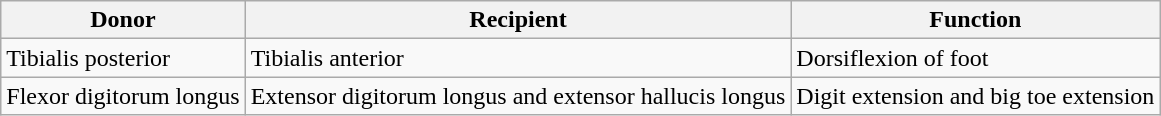<table class="wikitable">
<tr>
<th>Donor</th>
<th>Recipient</th>
<th>Function</th>
</tr>
<tr>
<td>Tibialis posterior</td>
<td>Tibialis anterior</td>
<td>Dorsiflexion of foot</td>
</tr>
<tr>
<td>Flexor digitorum longus</td>
<td>Extensor digitorum longus and extensor hallucis longus</td>
<td>Digit extension and big toe extension</td>
</tr>
</table>
